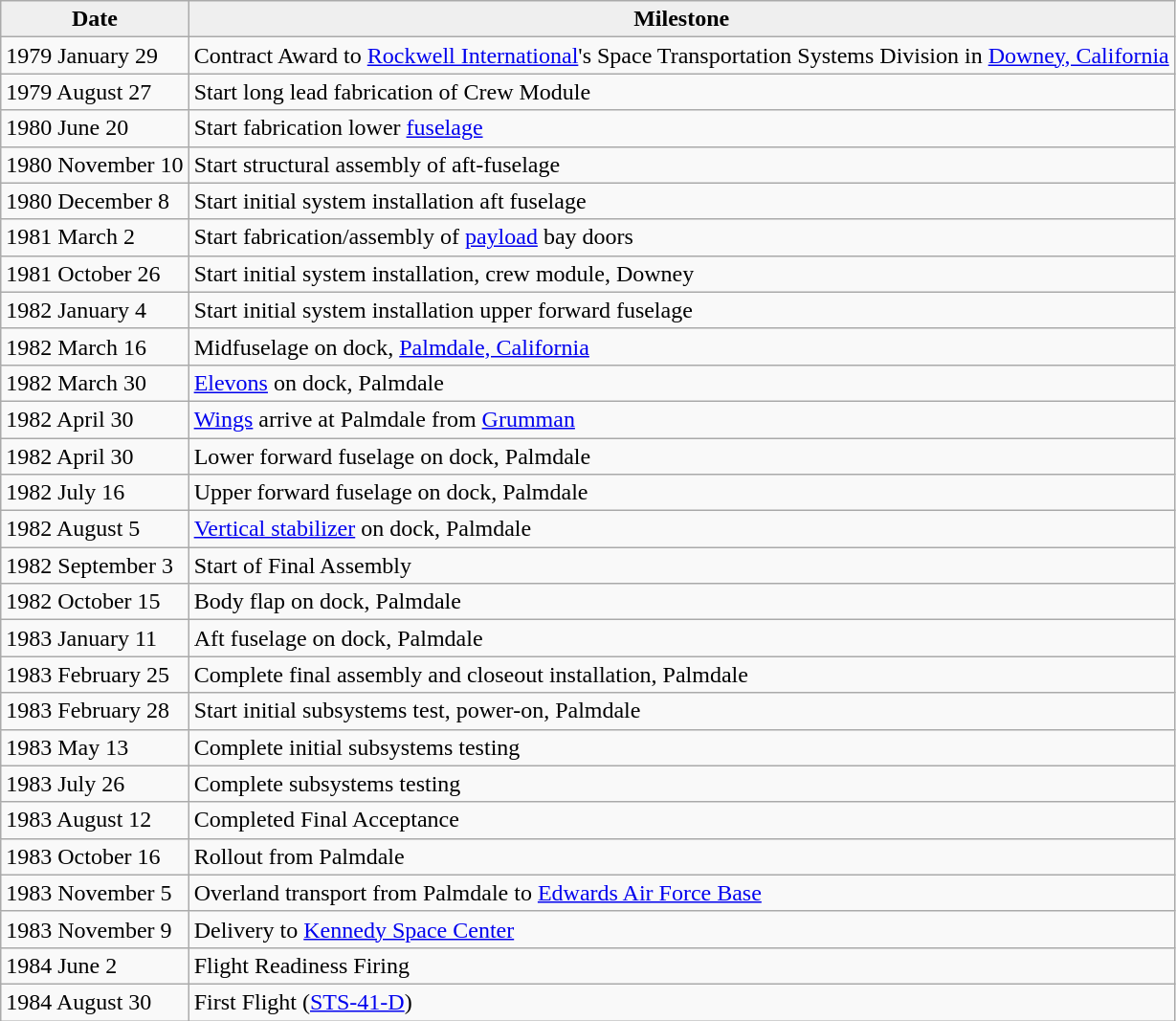<table class="wikitable mw-collapsible">
<tr>
<th style="background:#efefef;">Date</th>
<th style="background:#efefef;">Milestone</th>
</tr>
<tr>
<td>1979 January 29</td>
<td>Contract Award to <a href='#'>Rockwell International</a>'s Space Transportation Systems Division in <a href='#'>Downey, California</a></td>
</tr>
<tr>
<td>1979 August 27</td>
<td>Start long lead fabrication of Crew Module</td>
</tr>
<tr>
<td>1980 June 20</td>
<td>Start fabrication lower <a href='#'>fuselage</a></td>
</tr>
<tr>
<td>1980 November 10</td>
<td>Start structural assembly of aft-fuselage</td>
</tr>
<tr>
<td>1980 December 8</td>
<td>Start initial system installation aft fuselage</td>
</tr>
<tr>
<td>1981 March 2</td>
<td>Start fabrication/assembly of <a href='#'>payload</a> bay doors</td>
</tr>
<tr>
<td>1981 October 26</td>
<td>Start initial system installation, crew module, Downey</td>
</tr>
<tr>
<td>1982 January 4</td>
<td>Start initial system installation upper forward fuselage</td>
</tr>
<tr>
<td>1982 March 16</td>
<td>Midfuselage on dock, <a href='#'>Palmdale, California</a></td>
</tr>
<tr>
<td>1982 March 30</td>
<td><a href='#'>Elevons</a> on dock, Palmdale</td>
</tr>
<tr>
<td>1982 April 30</td>
<td><a href='#'>Wings</a> arrive at Palmdale from <a href='#'>Grumman</a></td>
</tr>
<tr>
<td>1982 April 30</td>
<td>Lower forward fuselage on dock, Palmdale</td>
</tr>
<tr>
<td>1982 July 16</td>
<td>Upper forward fuselage on dock, Palmdale</td>
</tr>
<tr>
<td>1982 August 5</td>
<td><a href='#'>Vertical stabilizer</a> on dock, Palmdale</td>
</tr>
<tr>
<td>1982 September 3</td>
<td>Start of Final Assembly</td>
</tr>
<tr>
<td>1982 October 15</td>
<td>Body flap on dock, Palmdale</td>
</tr>
<tr>
<td>1983 January 11</td>
<td>Aft fuselage on dock, Palmdale</td>
</tr>
<tr>
<td>1983 February 25</td>
<td>Complete final assembly and closeout installation, Palmdale</td>
</tr>
<tr>
<td>1983 February 28</td>
<td>Start initial subsystems test, power-on, Palmdale</td>
</tr>
<tr>
<td>1983 May 13</td>
<td>Complete initial subsystems testing</td>
</tr>
<tr>
<td>1983 July 26</td>
<td>Complete subsystems testing</td>
</tr>
<tr>
<td>1983 August 12</td>
<td>Completed Final Acceptance</td>
</tr>
<tr>
<td>1983 October 16</td>
<td>Rollout from Palmdale</td>
</tr>
<tr>
<td>1983 November 5</td>
<td>Overland transport from Palmdale to <a href='#'>Edwards Air Force Base</a></td>
</tr>
<tr>
<td>1983 November 9</td>
<td>Delivery to <a href='#'>Kennedy Space Center</a></td>
</tr>
<tr>
<td>1984 June 2</td>
<td>Flight Readiness Firing</td>
</tr>
<tr>
<td>1984 August 30</td>
<td>First Flight (<a href='#'>STS-41-D</a>)</td>
</tr>
</table>
